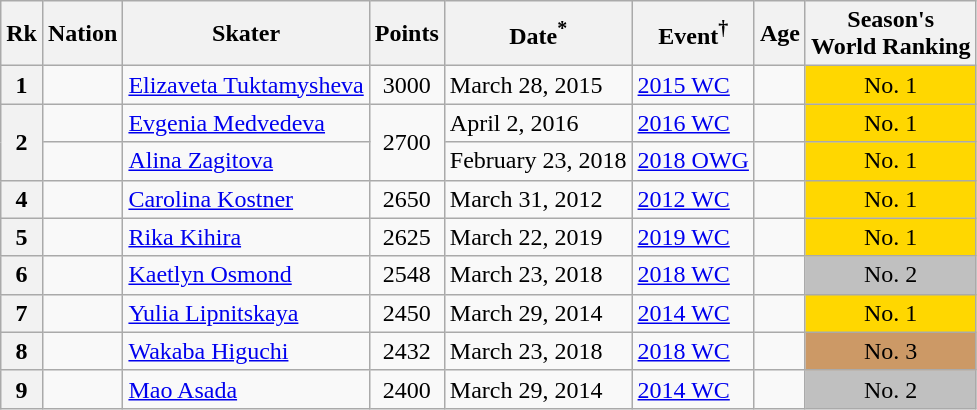<table class="wikitable sortable">
<tr>
<th>Rk</th>
<th>Nation</th>
<th>Skater</th>
<th>Points</th>
<th>Date<sup>*</sup></th>
<th>Event<sup>†</sup></th>
<th>Age</th>
<th>Season's<br>World 
Ranking</th>
</tr>
<tr>
<th>1</th>
<td></td>
<td><a href='#'>Elizaveta Tuktamysheva</a></td>
<td style="text-align: center;">3000</td>
<td>March 28, 2015</td>
<td><a href='#'>2015 WC</a></td>
<td></td>
<td style="background-color: gold; text-align: center;">No. 1</td>
</tr>
<tr>
<th rowspan="2">2</th>
<td></td>
<td><a href='#'>Evgenia Medvedeva</a></td>
<td rowspan="2" style="text-align: center;">2700</td>
<td>April 2, 2016</td>
<td><a href='#'>2016 WC</a></td>
<td></td>
<td style="background-color: gold; text-align: center;">No. 1</td>
</tr>
<tr>
<td></td>
<td><a href='#'>Alina Zagitova</a></td>
<td>February 23, 2018</td>
<td><a href='#'>2018 OWG</a></td>
<td></td>
<td style="background-color: gold; text-align: center;">No. 1</td>
</tr>
<tr>
<th>4</th>
<td></td>
<td><a href='#'>Carolina Kostner</a></td>
<td style="text-align: center;">2650</td>
<td>March 31, 2012</td>
<td><a href='#'>2012 WC</a></td>
<td></td>
<td style="background-color: gold; text-align: center;">No. 1</td>
</tr>
<tr>
<th>5</th>
<td></td>
<td><a href='#'>Rika Kihira</a></td>
<td style="text-align: center;">2625</td>
<td>March 22, 2019</td>
<td><a href='#'>2019 WC</a></td>
<td></td>
<td style="background-color: gold; text-align: center;">No. 1</td>
</tr>
<tr>
<th>6</th>
<td></td>
<td><a href='#'>Kaetlyn Osmond</a></td>
<td style="text-align: center;">2548</td>
<td>March 23, 2018</td>
<td><a href='#'>2018 WC</a></td>
<td></td>
<td style="background-color: silver; text-align: center;">No. 2</td>
</tr>
<tr>
<th>7</th>
<td></td>
<td><a href='#'>Yulia Lipnitskaya</a></td>
<td style="text-align: center;">2450</td>
<td>March 29, 2014</td>
<td><a href='#'>2014 WC</a></td>
<td></td>
<td style="background-color: gold; text-align: center;">No. 1</td>
</tr>
<tr>
<th>8</th>
<td></td>
<td><a href='#'>Wakaba Higuchi</a></td>
<td style="text-align: center;">2432</td>
<td>March 23, 2018</td>
<td><a href='#'>2018 WC</a></td>
<td></td>
<td style="background-color: #cc9966; text-align: center;">No. 3</td>
</tr>
<tr>
<th>9</th>
<td></td>
<td><a href='#'>Mao Asada</a></td>
<td style="text-align: center;">2400</td>
<td>March 29, 2014</td>
<td><a href='#'>2014 WC</a></td>
<td></td>
<td style="background-color: silver; text-align: center;">No. 2</td>
</tr>
</table>
